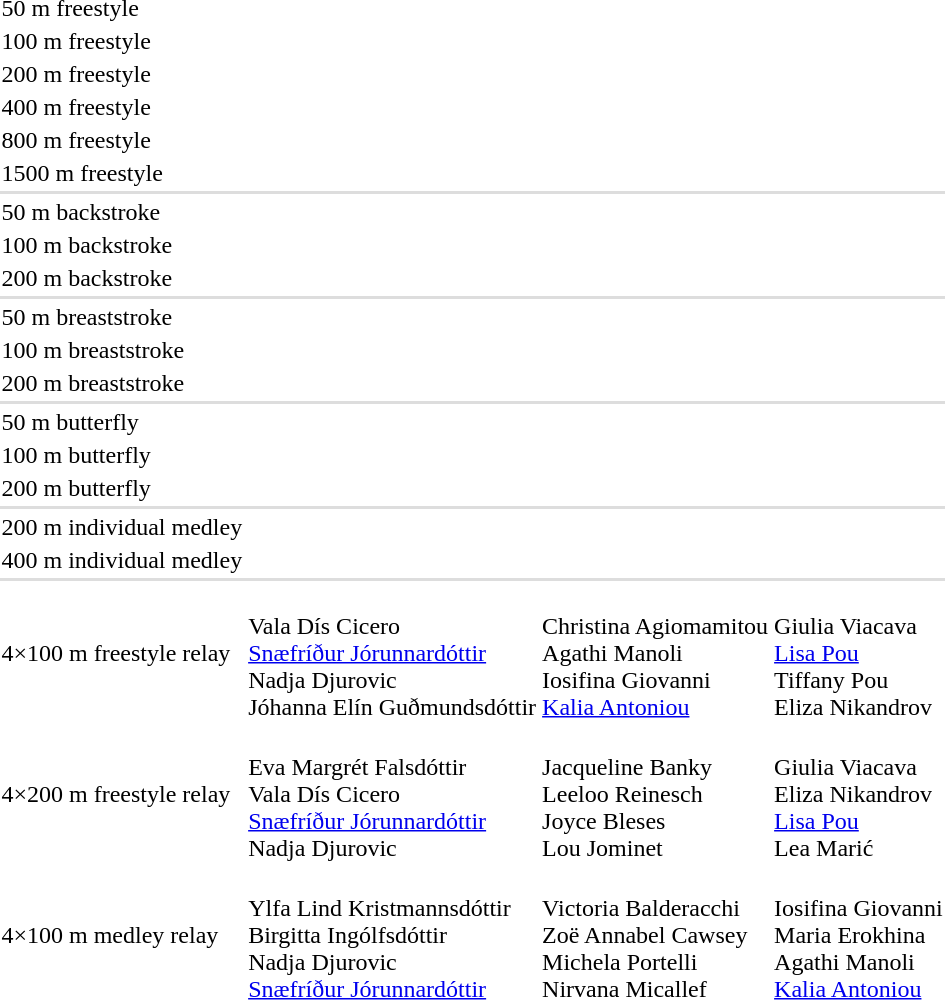<table>
<tr>
<td>50 m freestyle</td>
<td></td>
<td nowrap></td>
<td></td>
</tr>
<tr>
<td>100 m freestyle</td>
<td></td>
<td></td>
<td nowrap></td>
</tr>
<tr>
<td>200 m freestyle</td>
<td></td>
<td></td>
<td></td>
</tr>
<tr>
<td>400 m freestyle</td>
<td></td>
<td></td>
<td></td>
</tr>
<tr>
<td>800 m freestyle</td>
<td></td>
<td></td>
<td></td>
</tr>
<tr>
<td>1500 m freestyle</td>
<td></td>
<td></td>
<td></td>
</tr>
<tr bgcolor=#dddddd>
<td colspan=4></td>
</tr>
<tr>
<td>50 m backstroke</td>
<td></td>
<td></td>
<td></td>
</tr>
<tr>
<td>100 m backstroke</td>
<td></td>
<td></td>
<td></td>
</tr>
<tr>
<td>200 m backstroke</td>
<td></td>
<td></td>
<td></td>
</tr>
<tr bgcolor=#dddddd>
<td colspan=4></td>
</tr>
<tr>
<td>50 m breaststroke</td>
<td></td>
<td></td>
<td></td>
</tr>
<tr>
<td>100 m breaststroke</td>
<td></td>
<td></td>
<td></td>
</tr>
<tr>
<td>200 m breaststroke</td>
<td></td>
<td></td>
<td></td>
</tr>
<tr bgcolor=#dddddd>
<td colspan=4></td>
</tr>
<tr>
<td>50 m butterfly</td>
<td></td>
<td></td>
<td></td>
</tr>
<tr>
<td>100 m butterfly</td>
<td></td>
<td></td>
<td></td>
</tr>
<tr>
<td>200 m butterfly</td>
<td></td>
<td></td>
<td></td>
</tr>
<tr bgcolor=#dddddd>
<td colspan=4></td>
</tr>
<tr>
<td>200 m individual medley</td>
<td></td>
<td></td>
<td></td>
</tr>
<tr>
<td>400 m individual medley</td>
<td></td>
<td></td>
<td></td>
</tr>
<tr bgcolor=#dddddd>
<td colspan=4></td>
</tr>
<tr>
<td>4×100 m freestyle relay</td>
<td nowrap><br>Vala Dís Cicero<br><a href='#'>Snæfríður Jórunnardóttir</a><br>Nadja Djurovic<br>Jóhanna Elín Guðmundsdóttir</td>
<td><br>Christina Agiomamitou<br>Agathi Manoli<br>Iosifina Giovanni<br><a href='#'>Kalia Antoniou</a></td>
<td><br>Giulia Viacava<br><a href='#'>Lisa Pou</a><br>Tiffany Pou<br>Eliza Nikandrov</td>
</tr>
<tr>
<td>4×200 m freestyle relay</td>
<td><br>Eva Margrét Falsdóttir<br>Vala Dís Cicero<br><a href='#'>Snæfríður Jórunnardóttir</a><br>Nadja Djurovic</td>
<td><br>Jacqueline Banky<br>Leeloo Reinesch<br>Joyce Bleses<br>Lou Jominet</td>
<td><br>Giulia Viacava<br>Eliza Nikandrov<br><a href='#'>Lisa Pou</a><br>Lea Marić</td>
</tr>
<tr>
<td>4×100 m medley relay</td>
<td><br>Ylfa Lind Kristmannsdóttir<br>Birgitta Ingólfsdóttir<br>Nadja Djurovic<br><a href='#'>Snæfríður Jórunnardóttir</a></td>
<td><br>Victoria Balderacchi<br>Zoë Annabel Cawsey<br>Michela Portelli<br>Nirvana Micallef</td>
<td><br>Iosifina Giovanni<br>Maria Erokhina<br>Agathi Manoli<br><a href='#'>Kalia Antoniou</a></td>
</tr>
</table>
